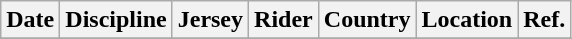<table class="wikitable sortable">
<tr>
<th>Date</th>
<th>Discipline</th>
<th>Jersey</th>
<th>Rider</th>
<th>Country</th>
<th>Location</th>
<th class="unsortable">Ref.</th>
</tr>
<tr>
</tr>
</table>
